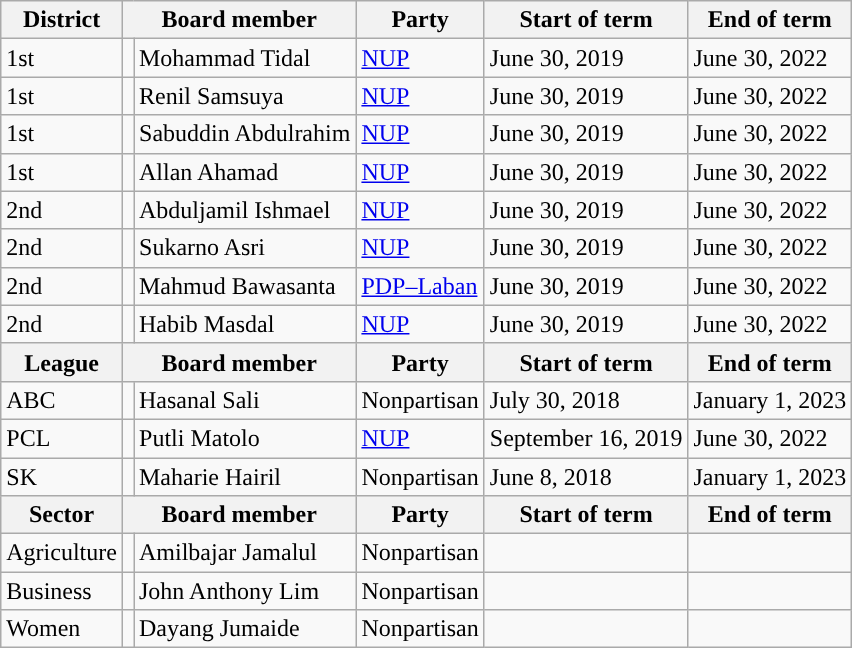<table class="wikitable">
<tr>
<th>District</th>
<th colspan="2">Board member</th>
<th>Party</th>
<th>Start of term</th>
<th>End of term</th>
</tr>
<tr>
<td>1st</td>
<td></td>
<td>Mohammad Tidal</td>
<td><a href='#'>NUP</a></td>
<td>June 30, 2019</td>
<td>June 30, 2022</td>
</tr>
<tr>
<td>1st</td>
<td></td>
<td>Renil Samsuya</td>
<td><a href='#'>NUP</a></td>
<td>June 30, 2019</td>
<td>June 30, 2022</td>
</tr>
<tr>
<td>1st</td>
<td></td>
<td>Sabuddin Abdulrahim</td>
<td><a href='#'>NUP</a></td>
<td>June 30, 2019</td>
<td>June 30, 2022</td>
</tr>
<tr>
<td>1st</td>
<td></td>
<td>Allan Ahamad</td>
<td><a href='#'>NUP</a></td>
<td>June 30, 2019</td>
<td>June 30, 2022</td>
</tr>
<tr>
<td>2nd</td>
<td></td>
<td>Abduljamil Ishmael</td>
<td><a href='#'>NUP</a></td>
<td>June 30, 2019</td>
<td>June 30, 2022</td>
</tr>
<tr>
<td>2nd</td>
<td></td>
<td>Sukarno Asri</td>
<td><a href='#'>NUP</a></td>
<td>June 30, 2019</td>
<td>June 30, 2022</td>
</tr>
<tr>
<td>2nd</td>
<td></td>
<td>Mahmud Bawasanta</td>
<td><a href='#'>PDP–Laban</a></td>
<td>June 30, 2019</td>
<td>June 30, 2022</td>
</tr>
<tr>
<td>2nd</td>
<td></td>
<td>Habib Masdal</td>
<td><a href='#'>NUP</a></td>
<td>June 30, 2019</td>
<td>June 30, 2022</td>
</tr>
<tr>
<th>League</th>
<th colspan="2">Board member</th>
<th>Party</th>
<th>Start of term</th>
<th>End of term</th>
</tr>
<tr>
<td>ABC</td>
<td></td>
<td>Hasanal Sali</td>
<td>Nonpartisan</td>
<td>July 30, 2018</td>
<td>January 1, 2023</td>
</tr>
<tr>
<td>PCL</td>
<td></td>
<td>Putli Matolo</td>
<td><a href='#'>NUP</a></td>
<td>September 16, 2019</td>
<td>June 30, 2022</td>
</tr>
<tr>
<td>SK</td>
<td></td>
<td>Maharie Hairil</td>
<td>Nonpartisan</td>
<td>June 8, 2018</td>
<td>January 1, 2023</td>
</tr>
<tr>
<th>Sector</th>
<th colspan="2">Board member</th>
<th>Party</th>
<th>Start of term</th>
<th>End of term</th>
</tr>
<tr>
<td>Agriculture</td>
<td></td>
<td>Amilbajar Jamalul</td>
<td>Nonpartisan</td>
<td></td>
<td></td>
</tr>
<tr>
<td>Business</td>
<td></td>
<td>John Anthony Lim</td>
<td>Nonpartisan</td>
<td></td>
<td></td>
</tr>
<tr>
<td>Women</td>
<td></td>
<td>Dayang Jumaide</td>
<td>Nonpartisan</td>
<td></td>
<td></td>
</tr>
</table>
